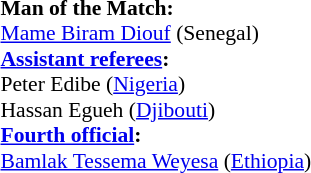<table width=50% style="font-size: 90%">
<tr>
<td><br><strong>Man of the Match:</strong>
<br><a href='#'>Mame Biram Diouf</a> (Senegal)<br><strong><a href='#'>Assistant referees</a>:</strong>
<br>Peter Edibe (<a href='#'>Nigeria</a>)
<br>Hassan Egueh (<a href='#'>Djibouti</a>)
<br><strong><a href='#'>Fourth official</a>:</strong>
<br><a href='#'>Bamlak Tessema Weyesa</a> (<a href='#'>Ethiopia</a>)</td>
</tr>
</table>
